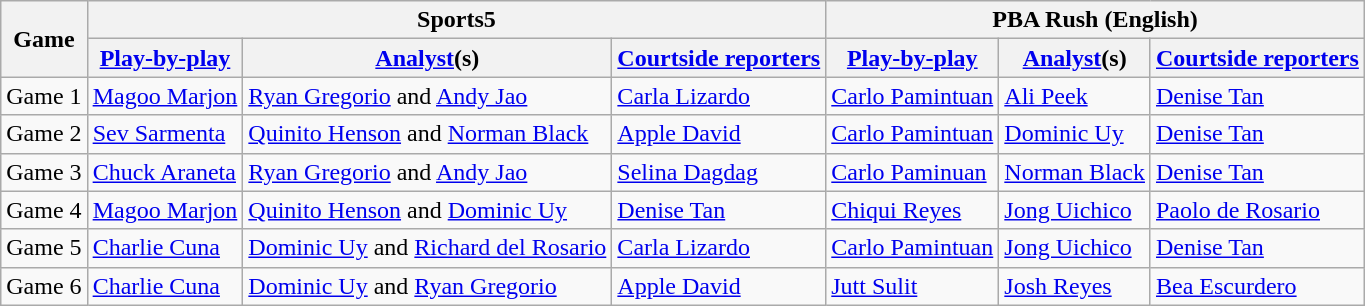<table class=wikitable>
<tr>
<th rowspan=2>Game</th>
<th colspan=3>Sports5</th>
<th colspan=3>PBA Rush (English)</th>
</tr>
<tr>
<th><a href='#'>Play-by-play</a></th>
<th><a href='#'>Analyst</a>(s)</th>
<th><a href='#'>Courtside reporters</a></th>
<th><a href='#'>Play-by-play</a></th>
<th><a href='#'>Analyst</a>(s)</th>
<th><a href='#'>Courtside reporters</a></th>
</tr>
<tr>
<td>Game 1</td>
<td><a href='#'>Magoo Marjon</a></td>
<td><a href='#'>Ryan Gregorio</a> and <a href='#'>Andy Jao</a></td>
<td><a href='#'>Carla Lizardo</a></td>
<td><a href='#'>Carlo Pamintuan</a></td>
<td><a href='#'>Ali Peek</a></td>
<td><a href='#'>Denise Tan</a></td>
</tr>
<tr>
<td>Game 2</td>
<td><a href='#'>Sev Sarmenta</a></td>
<td><a href='#'>Quinito Henson</a> and <a href='#'>Norman Black</a></td>
<td><a href='#'>Apple David</a></td>
<td><a href='#'>Carlo Pamintuan</a></td>
<td><a href='#'>Dominic Uy</a></td>
<td><a href='#'>Denise Tan</a></td>
</tr>
<tr>
<td>Game 3</td>
<td><a href='#'>Chuck Araneta</a></td>
<td><a href='#'>Ryan Gregorio</a> and <a href='#'>Andy Jao</a></td>
<td><a href='#'>Selina Dagdag</a></td>
<td><a href='#'>Carlo Paminuan</a></td>
<td><a href='#'>Norman Black</a></td>
<td><a href='#'>Denise Tan</a></td>
</tr>
<tr>
<td>Game 4</td>
<td><a href='#'>Magoo Marjon</a></td>
<td><a href='#'>Quinito Henson</a> and <a href='#'>Dominic Uy</a></td>
<td><a href='#'>Denise Tan</a></td>
<td><a href='#'>Chiqui Reyes</a></td>
<td><a href='#'>Jong Uichico</a></td>
<td><a href='#'>Paolo de Rosario</a></td>
</tr>
<tr>
<td>Game 5</td>
<td><a href='#'>Charlie Cuna</a></td>
<td><a href='#'>Dominic Uy</a> and <a href='#'>Richard del Rosario</a></td>
<td><a href='#'>Carla Lizardo</a></td>
<td><a href='#'>Carlo Pamintuan</a></td>
<td><a href='#'>Jong Uichico</a></td>
<td><a href='#'>Denise Tan</a></td>
</tr>
<tr>
<td>Game 6</td>
<td><a href='#'>Charlie Cuna</a></td>
<td><a href='#'>Dominic Uy</a> and <a href='#'>Ryan Gregorio</a></td>
<td><a href='#'>Apple David</a></td>
<td><a href='#'>Jutt Sulit</a></td>
<td><a href='#'>Josh Reyes</a></td>
<td><a href='#'>Bea Escurdero</a></td>
</tr>
</table>
